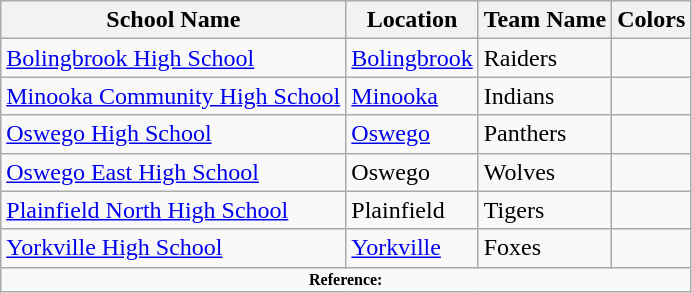<table class="wikitable">
<tr>
<th>School Name</th>
<th>Location</th>
<th>Team Name</th>
<th>Colors</th>
</tr>
<tr>
<td><a href='#'>Bolingbrook High School</a></td>
<td><a href='#'>Bolingbrook</a></td>
<td>Raiders</td>
<td>  </td>
</tr>
<tr>
<td><a href='#'>Minooka Community High School</a></td>
<td><a href='#'>Minooka</a></td>
<td>Indians</td>
<td> </td>
</tr>
<tr>
<td><a href='#'>Oswego High School</a></td>
<td><a href='#'>Oswego</a></td>
<td>Panthers</td>
<td> </td>
</tr>
<tr>
<td><a href='#'>Oswego East High School</a></td>
<td>Oswego</td>
<td>Wolves</td>
<td> </td>
</tr>
<tr>
<td><a href='#'>Plainfield North High School</a></td>
<td>Plainfield</td>
<td>Tigers</td>
<td>  </td>
</tr>
<tr>
<td><a href='#'>Yorkville High School</a></td>
<td><a href='#'>Yorkville</a></td>
<td>Foxes</td>
<td> </td>
</tr>
<tr>
<td colspan="9"  style="font-size:8pt; text-align:center;"><strong>Reference:</strong></td>
</tr>
</table>
